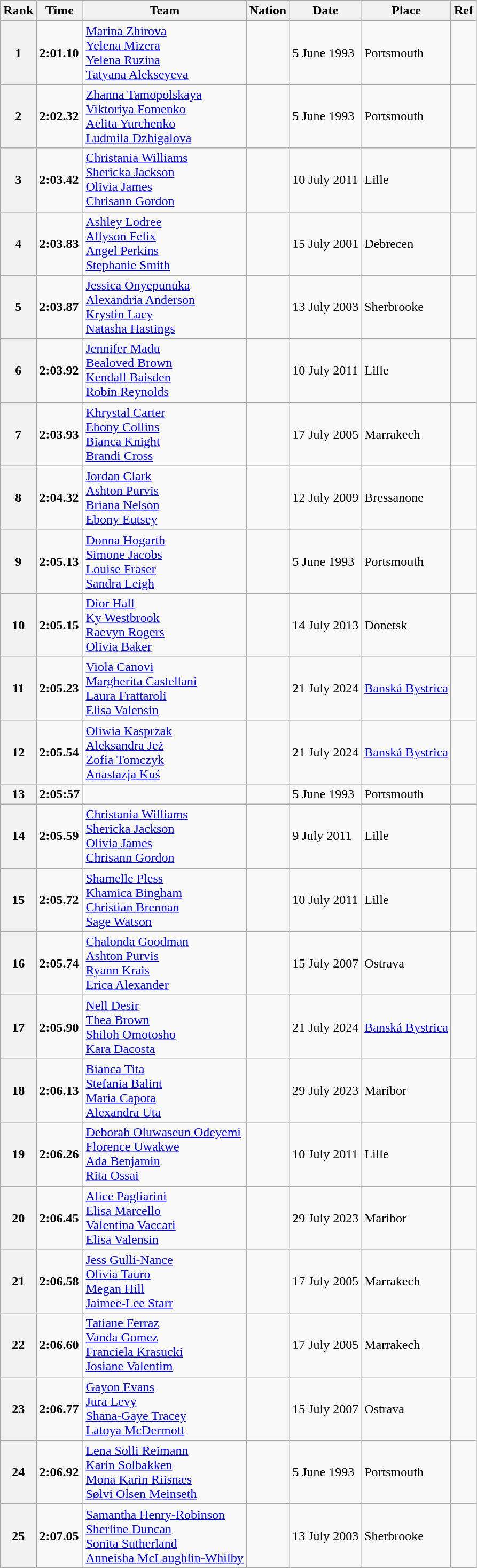<table class="wikitable">
<tr>
<th>Rank</th>
<th>Time</th>
<th>Team</th>
<th>Nation</th>
<th>Date</th>
<th>Place</th>
<th>Ref</th>
</tr>
<tr>
<th>1</th>
<td><strong>2:01.10</strong></td>
<td><a href='#'>Marina Zhirova</a><br><a href='#'>Yelena Mizera</a><br><a href='#'>Yelena Ruzina</a><br><a href='#'>Tatyana Alekseyeva</a></td>
<td></td>
<td>5 June 1993</td>
<td>Portsmouth</td>
<td></td>
</tr>
<tr>
<th>2</th>
<td><strong>2:02.32</strong></td>
<td><a href='#'>Zhanna Tamopolskaya</a><br><a href='#'>Viktoriya Fomenko</a><br><a href='#'>Aelita Yurchenko</a><br><a href='#'>Ludmila Dzhigalova</a></td>
<td></td>
<td>5 June 1993</td>
<td>Portsmouth</td>
<td></td>
</tr>
<tr>
<th>3</th>
<td><strong>2:03.42</strong></td>
<td><a href='#'>Christania Williams</a><br><a href='#'>Shericka Jackson</a><br><a href='#'>Olivia James</a><br><a href='#'>Chrisann Gordon</a></td>
<td></td>
<td>10 July 2011</td>
<td>Lille</td>
<td></td>
</tr>
<tr>
<th>4</th>
<td><strong>2:03.83</strong></td>
<td><a href='#'>Ashley Lodree</a><br><a href='#'>Allyson Felix</a><br><a href='#'>Angel Perkins</a><br><a href='#'>Stephanie Smith</a></td>
<td></td>
<td>15 July 2001</td>
<td>Debrecen</td>
<td></td>
</tr>
<tr>
<th>5</th>
<td><strong>2:03.87</strong></td>
<td><a href='#'>Jessica Onyepunuka</a><br><a href='#'>Alexandria Anderson</a><br><a href='#'>Krystin Lacy</a><br><a href='#'>Natasha Hastings</a></td>
<td></td>
<td>13 July 2003</td>
<td>Sherbrooke</td>
<td></td>
</tr>
<tr>
<th>6</th>
<td><strong>2:03.92</strong></td>
<td><a href='#'>Jennifer Madu</a><br><a href='#'>Bealoved Brown</a><br><a href='#'>Kendall Baisden</a><br><a href='#'>Robin Reynolds</a></td>
<td></td>
<td>10 July 2011</td>
<td>Lille</td>
<td></td>
</tr>
<tr>
<th>7</th>
<td><strong>2:03.93</strong></td>
<td><a href='#'>Khrystal Carter</a><br><a href='#'>Ebony Collins</a><br><a href='#'>Bianca Knight</a><br><a href='#'>Brandi Cross</a></td>
<td></td>
<td>17 July 2005</td>
<td>Marrakech</td>
<td></td>
</tr>
<tr>
<th>8</th>
<td><strong>2:04.32</strong></td>
<td><a href='#'>Jordan Clark</a><br><a href='#'>Ashton Purvis</a><br><a href='#'>Briana Nelson</a><br><a href='#'>Ebony Eutsey</a></td>
<td></td>
<td>12 July 2009</td>
<td>Bressanone</td>
<td></td>
</tr>
<tr>
<th>9</th>
<td><strong>2:05.13</strong></td>
<td><a href='#'>Donna Hogarth</a><br><a href='#'>Simone Jacobs</a><br><a href='#'>Louise Fraser</a><br><a href='#'>Sandra Leigh</a></td>
<td></td>
<td>5 June 1993</td>
<td>Portsmouth</td>
<td></td>
</tr>
<tr>
<th>10</th>
<td><strong>2:05.15</strong></td>
<td><a href='#'>Dior Hall</a><br><a href='#'>Ky Westbrook</a><br><a href='#'>Raevyn Rogers</a><br><a href='#'>Olivia Baker</a></td>
<td></td>
<td>14 July 2013</td>
<td>Donetsk</td>
<td></td>
</tr>
<tr>
<th>11</th>
<td><strong>2:05.23</strong></td>
<td><a href='#'>Viola Canovi</a><br><a href='#'>Margherita Castellani</a><br><a href='#'>Laura Frattaroli</a><br><a href='#'>Elisa Valensin</a></td>
<td></td>
<td>21 July 2024</td>
<td><a href='#'>Banská Bystrica</a></td>
<td></td>
</tr>
<tr>
<th>12</th>
<td><strong>2:05.54</strong></td>
<td><a href='#'>Oliwia Kasprzak</a><br><a href='#'>Aleksandra Jeż</a><br><a href='#'>Zofia Tomczyk</a><br><a href='#'>Anastazja Kuś</a></td>
<td></td>
<td>21 July 2024</td>
<td><a href='#'>Banská Bystrica</a></td>
<td></td>
</tr>
<tr>
<th>13</th>
<td><strong>2:05:57</strong></td>
<td></td>
<td></td>
<td>5 June 1993</td>
<td>Portsmouth</td>
<td></td>
</tr>
<tr>
<th>14</th>
<td><strong>2:05.59</strong></td>
<td><a href='#'>Christania Williams</a><br><a href='#'>Shericka Jackson</a><br><a href='#'>Olivia James</a><br><a href='#'>Chrisann Gordon</a></td>
<td></td>
<td>9 July 2011</td>
<td>Lille</td>
<td></td>
</tr>
<tr>
<th>15</th>
<td><strong>2:05.72</strong></td>
<td><a href='#'>Shamelle Pless</a><br><a href='#'>Khamica Bingham</a><br><a href='#'>Christian Brennan</a><br><a href='#'>Sage Watson</a></td>
<td></td>
<td>10 July 2011</td>
<td>Lille</td>
<td></td>
</tr>
<tr>
<th>16</th>
<td><strong>2:05.74</strong></td>
<td><a href='#'>Chalonda Goodman</a><br><a href='#'>Ashton Purvis</a><br><a href='#'>Ryann Krais</a><br><a href='#'>Erica Alexander</a></td>
<td></td>
<td>15 July 2007</td>
<td>Ostrava</td>
<td></td>
</tr>
<tr>
<th>17</th>
<td><strong>2:05.90</strong></td>
<td><a href='#'>Nell Desir</a><br><a href='#'>Thea Brown</a><br><a href='#'>Shiloh Omotosho</a><br><a href='#'>Kara Dacosta</a></td>
<td></td>
<td>21 July 2024</td>
<td><a href='#'>Banská Bystrica</a></td>
<td></td>
</tr>
<tr>
<th>18</th>
<td><strong>2:06.13</strong></td>
<td><a href='#'>Bianca Tita</a><br><a href='#'>Stefania Balint</a><br><a href='#'>Maria Capota</a><br><a href='#'>Alexandra Uta</a></td>
<td></td>
<td>29 July 2023</td>
<td>Maribor</td>
<td></td>
</tr>
<tr>
<th>19</th>
<td><strong>2:06.26</strong></td>
<td><a href='#'>Deborah Oluwaseun Odeyemi</a><br><a href='#'>Florence Uwakwe</a><br><a href='#'>Ada Benjamin</a><br><a href='#'>Rita Ossai</a></td>
<td></td>
<td>10 July 2011</td>
<td>Lille</td>
<td></td>
</tr>
<tr>
<th>20</th>
<td><strong>2:06.45</strong></td>
<td><a href='#'>Alice Pagliarini</a><br><a href='#'>Elisa Marcello</a><br><a href='#'>Valentina Vaccari</a><br><a href='#'>Elisa Valensin</a></td>
<td></td>
<td>29 July 2023</td>
<td>Maribor</td>
<td></td>
</tr>
<tr>
<th>21</th>
<td><strong>2:06.58</strong></td>
<td><a href='#'>Jess Gulli-Nance</a><br><a href='#'>Olivia Tauro</a><br><a href='#'>Megan Hill</a><br><a href='#'>Jaimee-Lee Starr</a></td>
<td></td>
<td>17 July 2005</td>
<td>Marrakech</td>
<td></td>
</tr>
<tr>
<th>22</th>
<td><strong>2:06.60</strong></td>
<td><a href='#'>Tatiane Ferraz</a><br><a href='#'>Vanda Gomez</a><br><a href='#'>Franciela Krasucki</a><br><a href='#'>Josiane Valentim</a></td>
<td></td>
<td>17 July 2005</td>
<td>Marrakech</td>
<td></td>
</tr>
<tr>
<th>23</th>
<td><strong>2:06.77</strong></td>
<td><a href='#'>Gayon Evans</a><br><a href='#'>Jura Levy</a><br><a href='#'>Shana-Gaye Tracey</a><br><a href='#'>Latoya McDermott</a></td>
<td></td>
<td>15 July 2007</td>
<td>Ostrava</td>
<td></td>
</tr>
<tr>
<th>24</th>
<td><strong>2:06.92</strong></td>
<td><a href='#'>Lena Solli Reimann</a><br><a href='#'>Karin Solbakken</a><br><a href='#'>Mona Karin Riisnæs</a><br><a href='#'>Sølvi Olsen Meinseth</a></td>
<td></td>
<td>5 June 1993</td>
<td>Portsmouth</td>
<td></td>
</tr>
<tr>
<th>25</th>
<td><strong>2:07.05</strong></td>
<td><a href='#'>Samantha Henry-Robinson</a><br><a href='#'>Sherline Duncan</a><br><a href='#'>Sonita Sutherland</a><br><a href='#'>Anneisha McLaughlin-Whilby</a></td>
<td></td>
<td>13 July 2003</td>
<td>Sherbrooke</td>
<td></td>
</tr>
</table>
